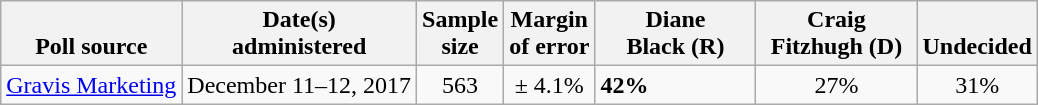<table class="wikitable">
<tr valign=bottom>
<th>Poll source</th>
<th>Date(s)<br>administered</th>
<th>Sample<br>size</th>
<th>Margin<br>of error</th>
<th style="width:100px;">Diane<br>Black (R)</th>
<th style="width:100px;">Craig<br>Fitzhugh (D)</th>
<th>Undecided</th>
</tr>
<tr>
<td><a href='#'>Gravis Marketing</a></td>
<td align=center>December 11–12, 2017</td>
<td align=center>563</td>
<td align=center>± 4.1%</td>
<td><strong>42%</strong></td>
<td align=center>27%</td>
<td align=center>31%</td>
</tr>
</table>
